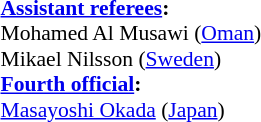<table width=100% style="font-size: 90%">
<tr>
<td><br><strong><a href='#'>Assistant referees</a>:</strong>
<br>Mohamed Al Musawi (<a href='#'>Oman</a>)
<br>Mikael Nilsson (<a href='#'>Sweden</a>)
<br><strong><a href='#'>Fourth official</a>:</strong>
<br><a href='#'>Masayoshi Okada</a> (<a href='#'>Japan</a>)</td>
</tr>
</table>
